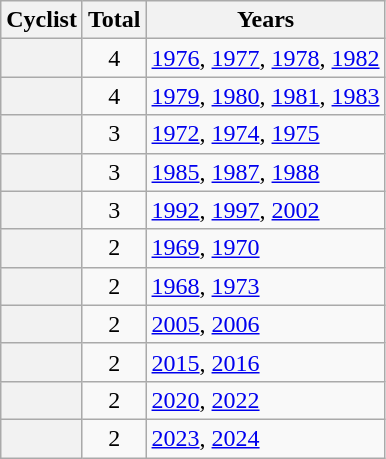<table class="sortable plainrowheaders wikitable">
<tr>
<th scope=col>Cyclist</th>
<th scope=col>Total</th>
<th scope=col class="unsortable">Years</th>
</tr>
<tr>
<th scope=row></th>
<td align=center>4</td>
<td><a href='#'>1976</a>, <a href='#'>1977</a>, <a href='#'>1978</a>, <a href='#'>1982</a></td>
</tr>
<tr>
<th scope=row></th>
<td align=center>4</td>
<td><a href='#'>1979</a>, <a href='#'>1980</a>, <a href='#'>1981</a>, <a href='#'>1983</a></td>
</tr>
<tr>
<th scope=row></th>
<td align=center>3</td>
<td><a href='#'>1972</a>, <a href='#'>1974</a>, <a href='#'>1975</a></td>
</tr>
<tr>
<th scope=row></th>
<td align=center>3</td>
<td><a href='#'>1985</a>, <a href='#'>1987</a>, <a href='#'>1988</a></td>
</tr>
<tr>
<th scope=row></th>
<td align=center>3</td>
<td><a href='#'>1992</a>, <a href='#'>1997</a>, <a href='#'>2002</a></td>
</tr>
<tr>
<th scope=row></th>
<td align=center>2</td>
<td><a href='#'>1969</a>, <a href='#'>1970</a></td>
</tr>
<tr>
<th scope=row></th>
<td align=center>2</td>
<td><a href='#'>1968</a>, <a href='#'>1973</a></td>
</tr>
<tr>
<th scope=row></th>
<td align=center>2</td>
<td><a href='#'>2005</a>, <a href='#'>2006</a></td>
</tr>
<tr>
<th scope=row></th>
<td align=center>2</td>
<td><a href='#'>2015</a>, <a href='#'>2016</a></td>
</tr>
<tr>
<th scope=row></th>
<td align=center>2</td>
<td><a href='#'>2020</a>, <a href='#'>2022</a></td>
</tr>
<tr>
<th scope=row></th>
<td align=center>2</td>
<td><a href='#'>2023</a>, <a href='#'>2024</a></td>
</tr>
</table>
